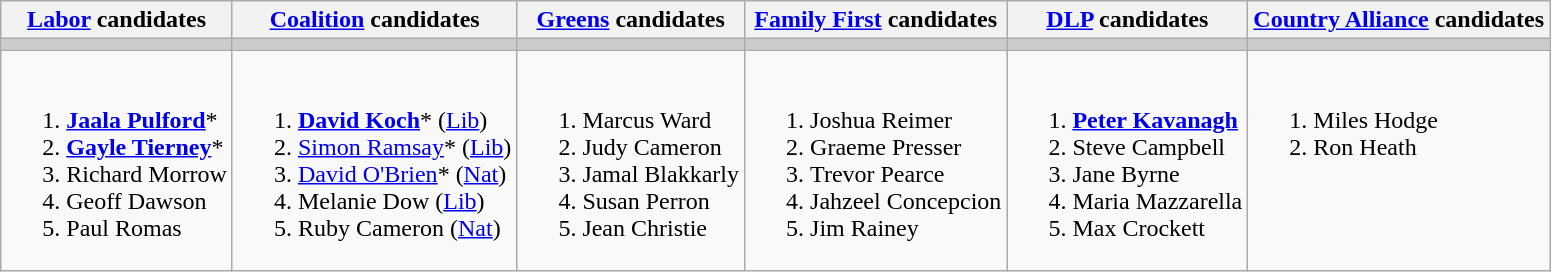<table class="wikitable">
<tr>
<th><a href='#'>Labor</a> candidates</th>
<th><a href='#'>Coalition</a> candidates</th>
<th><a href='#'>Greens</a> candidates</th>
<th><a href='#'>Family First</a> candidates</th>
<th><a href='#'>DLP</a> candidates</th>
<th><a href='#'>Country Alliance</a> candidates</th>
</tr>
<tr bgcolor="#cccccc">
<td></td>
<td></td>
<td></td>
<td></td>
<td></td>
<td></td>
</tr>
<tr>
<td><br><ol><li><strong><a href='#'>Jaala Pulford</a></strong>*</li><li><strong><a href='#'>Gayle Tierney</a></strong>*</li><li>Richard Morrow</li><li>Geoff Dawson</li><li>Paul Romas</li></ol></td>
<td><br><ol><li><strong><a href='#'>David Koch</a></strong>* (<a href='#'>Lib</a>)</li><li><a href='#'>Simon Ramsay</a>* (<a href='#'>Lib</a>)</li><li><a href='#'>David O'Brien</a>* (<a href='#'>Nat</a>)</li><li>Melanie Dow (<a href='#'>Lib</a>)</li><li>Ruby Cameron (<a href='#'>Nat</a>)</li></ol></td>
<td valign=top><br><ol><li>Marcus Ward</li><li>Judy Cameron</li><li>Jamal Blakkarly</li><li>Susan Perron</li><li>Jean Christie</li></ol></td>
<td valign=top><br><ol><li>Joshua Reimer</li><li>Graeme Presser</li><li>Trevor Pearce</li><li>Jahzeel Concepcion</li><li>Jim Rainey</li></ol></td>
<td valign=top><br><ol><li><strong><a href='#'>Peter Kavanagh</a></strong></li><li>Steve Campbell</li><li>Jane Byrne</li><li>Maria Mazzarella</li><li>Max Crockett</li></ol></td>
<td valign=top><br><ol><li>Miles Hodge</li><li>Ron Heath</li></ol></td>
</tr>
</table>
